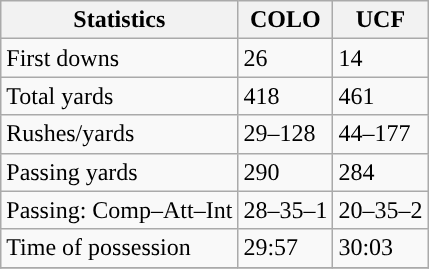<table class="wikitable" style="float: left;">
<tr>
<th>Statistics</th>
<th>COLO</th>
<th>UCF</th>
</tr>
<tr>
<td>First downs</td>
<td>26</td>
<td>14</td>
</tr>
<tr>
<td>Total yards</td>
<td>418</td>
<td>461</td>
</tr>
<tr>
<td>Rushes/yards</td>
<td>29–128</td>
<td>44–177</td>
</tr>
<tr>
<td>Passing yards</td>
<td>290</td>
<td>284</td>
</tr>
<tr>
<td>Passing: Comp–Att–Int</td>
<td>28–35–1</td>
<td>20–35–2</td>
</tr>
<tr>
<td>Time of possession</td>
<td>29:57</td>
<td>30:03</td>
</tr>
<tr>
</tr>
</table>
